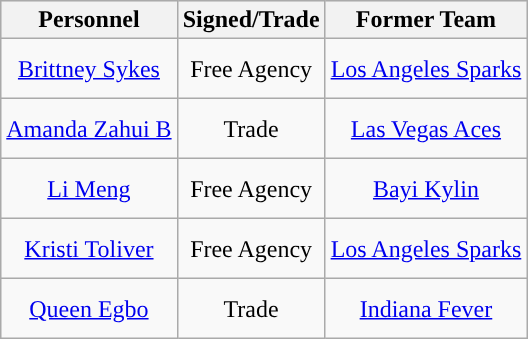<table class="wikitable" style="text-align: center">
<tr align="center" bgcolor="#dddddd">
<th><strong>Personnel</strong></th>
<th><strong>Signed/Trade</strong></th>
<th><strong>Former Team</strong></th>
</tr>
<tr style="height:40px">
<td><a href='#'>Brittney Sykes</a></td>
<td>Free Agency</td>
<td><a href='#'>Los Angeles Sparks</a></td>
</tr>
<tr style="height:40px">
<td><a href='#'>Amanda Zahui B</a></td>
<td>Trade</td>
<td><a href='#'>Las Vegas Aces</a></td>
</tr>
<tr style="height:40px">
<td><a href='#'>Li Meng</a></td>
<td>Free Agency</td>
<td><a href='#'>Bayi Kylin</a></td>
</tr>
<tr style="height:40px">
<td><a href='#'>Kristi Toliver</a></td>
<td>Free Agency</td>
<td><a href='#'>Los Angeles Sparks</a></td>
</tr>
<tr style="height:40px">
<td><a href='#'>Queen Egbo</a></td>
<td>Trade</td>
<td><a href='#'>Indiana Fever</a></td>
</tr>
</table>
